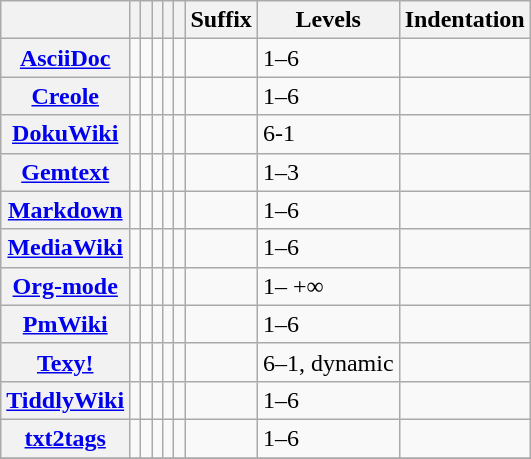<table class="wikitable sortable">
<tr>
<th></th>
<th><code></code></th>
<th><code></code></th>
<th><code></code></th>
<th><code></code></th>
<th><code></code></th>
<th>Suffix</th>
<th>Levels </th>
<th>Indentation </th>
</tr>
<tr>
<th><a href='#'>AsciiDoc</a></th>
<td></td>
<td></td>
<td></td>
<td></td>
<td></td>
<td></td>
<td>1–6</td>
<td></td>
</tr>
<tr>
<th><a href='#'>Creole</a></th>
<td></td>
<td></td>
<td></td>
<td></td>
<td></td>
<td></td>
<td>1–6</td>
<td></td>
</tr>
<tr>
<th><a href='#'>DokuWiki</a></th>
<td></td>
<td></td>
<td></td>
<td></td>
<td></td>
<td></td>
<td>6-1</td>
<td></td>
</tr>
<tr>
<th><a href='#'>Gemtext</a></th>
<td></td>
<td></td>
<td></td>
<td></td>
<td></td>
<td></td>
<td>1–3</td>
<td></td>
</tr>
<tr>
<th><a href='#'>Markdown</a></th>
<td></td>
<td></td>
<td></td>
<td></td>
<td></td>
<td></td>
<td>1–6</td>
<td></td>
</tr>
<tr>
<th><a href='#'>MediaWiki</a></th>
<td></td>
<td></td>
<td></td>
<td></td>
<td></td>
<td></td>
<td>1–6</td>
<td></td>
</tr>
<tr>
<th><a href='#'>Org-mode</a></th>
<td></td>
<td></td>
<td></td>
<td></td>
<td></td>
<td></td>
<td>1– +∞</td>
<td></td>
</tr>
<tr>
<th><a href='#'>PmWiki</a></th>
<td></td>
<td></td>
<td></td>
<td></td>
<td></td>
<td></td>
<td>1–6</td>
<td></td>
</tr>
<tr>
<th><a href='#'>Texy!</a></th>
<td></td>
<td></td>
<td></td>
<td></td>
<td></td>
<td></td>
<td>6–1, dynamic</td>
<td></td>
</tr>
<tr>
<th><a href='#'>TiddlyWiki</a></th>
<td></td>
<td></td>
<td></td>
<td></td>
<td></td>
<td></td>
<td>1–6</td>
<td></td>
</tr>
<tr>
<th><a href='#'>txt2tags</a></th>
<td></td>
<td></td>
<td></td>
<td></td>
<td></td>
<td></td>
<td>1–6</td>
<td> </td>
</tr>
<tr>
</tr>
</table>
